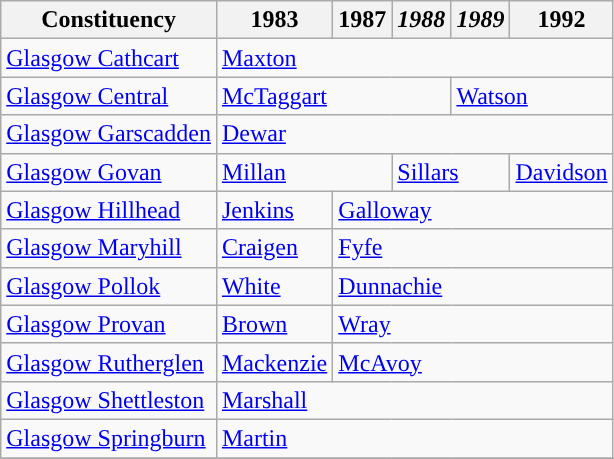<table class="wikitable">
<tr>
<th>Constituency</th>
<th>1983</th>
<th>1987</th>
<th><em>1988</em></th>
<th><em>1989</em></th>
<th>1992</th>
</tr>
<tr>
<td><a href='#'>Glasgow Cathcart</a></td>
<td colspan="5"><a href='#'>Maxton</a></td>
</tr>
<tr>
<td><a href='#'>Glasgow Central</a></td>
<td colspan="3"><a href='#'>McTaggart</a></td>
<td colspan="2"><a href='#'>Watson</a></td>
</tr>
<tr>
<td><a href='#'>Glasgow Garscadden</a></td>
<td colspan="5"><a href='#'>Dewar</a></td>
</tr>
<tr>
<td><a href='#'>Glasgow Govan</a></td>
<td colspan="2"><a href='#'>Millan</a></td>
<td colspan="2"><a href='#'>Sillars</a></td>
<td><a href='#'>Davidson</a></td>
</tr>
<tr>
<td><a href='#'>Glasgow Hillhead</a></td>
<td><a href='#'>Jenkins</a></td>
<td colspan="4"><a href='#'>Galloway</a></td>
</tr>
<tr>
<td><a href='#'>Glasgow Maryhill</a></td>
<td><a href='#'>Craigen</a></td>
<td colspan="4"><a href='#'>Fyfe</a></td>
</tr>
<tr>
<td><a href='#'>Glasgow Pollok</a></td>
<td><a href='#'>White</a></td>
<td colspan="4"><a href='#'>Dunnachie</a></td>
</tr>
<tr>
<td><a href='#'>Glasgow Provan</a></td>
<td><a href='#'>Brown</a></td>
<td colspan="4"><a href='#'>Wray</a></td>
</tr>
<tr>
<td><a href='#'>Glasgow Rutherglen</a></td>
<td><a href='#'>Mackenzie</a></td>
<td colspan="4"><a href='#'>McAvoy</a></td>
</tr>
<tr>
<td><a href='#'>Glasgow Shettleston</a></td>
<td colspan="5"><a href='#'>Marshall</a></td>
</tr>
<tr>
<td><a href='#'>Glasgow Springburn</a></td>
<td colspan="5"><a href='#'>Martin</a></td>
</tr>
<tr>
</tr>
</table>
